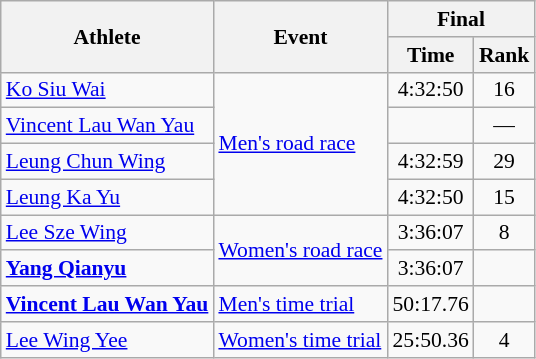<table class=wikitable style=font-size:90%;text-align:center>
<tr>
<th rowspan="2">Athlete</th>
<th rowspan="2">Event</th>
<th colspan=2>Final</th>
</tr>
<tr>
<th>Time</th>
<th>Rank</th>
</tr>
<tr>
<td align=left><a href='#'>Ko Siu Wai</a></td>
<td align=left rowspan=4><a href='#'>Men's road race</a></td>
<td>4:32:50</td>
<td>16</td>
</tr>
<tr>
<td align=left><a href='#'>Vincent Lau Wan Yau</a></td>
<td></td>
<td>—</td>
</tr>
<tr>
<td align=left><a href='#'>Leung Chun Wing</a></td>
<td>4:32:59</td>
<td>29</td>
</tr>
<tr>
<td align=left><a href='#'>Leung Ka Yu</a></td>
<td>4:32:50</td>
<td>15</td>
</tr>
<tr>
<td align=left><a href='#'>Lee Sze Wing</a></td>
<td align=left rowspan=2><a href='#'>Women's road race</a></td>
<td>3:36:07</td>
<td>8</td>
</tr>
<tr>
<td align=left><strong><a href='#'>Yang Qianyu</a></strong></td>
<td>3:36:07</td>
<td></td>
</tr>
<tr>
<td align=left><strong><a href='#'>Vincent Lau Wan Yau</a></strong></td>
<td align=left><a href='#'>Men's time trial</a></td>
<td>50:17.76</td>
<td></td>
</tr>
<tr>
<td align=left><a href='#'>Lee Wing Yee</a></td>
<td align=left><a href='#'>Women's time trial</a></td>
<td>25:50.36</td>
<td>4</td>
</tr>
</table>
